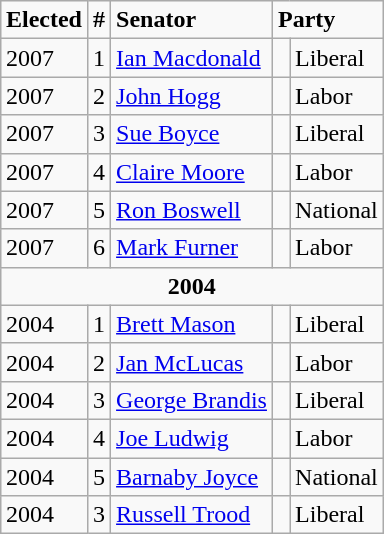<table class="wikitable" style="float:right">
<tr>
<td><strong>Elected</strong></td>
<td><strong>#</strong></td>
<td><strong>Senator</strong></td>
<td colspan="2"><strong>Party</strong></td>
</tr>
<tr>
<td>2007</td>
<td>1</td>
<td><a href='#'>Ian Macdonald</a></td>
<td> </td>
<td>Liberal</td>
</tr>
<tr>
<td>2007</td>
<td>2</td>
<td><a href='#'>John Hogg</a></td>
<td> </td>
<td>Labor</td>
</tr>
<tr>
<td>2007</td>
<td>3</td>
<td><a href='#'>Sue Boyce</a></td>
<td> </td>
<td>Liberal</td>
</tr>
<tr>
<td>2007</td>
<td>4</td>
<td><a href='#'>Claire Moore</a></td>
<td> </td>
<td>Labor</td>
</tr>
<tr>
<td>2007</td>
<td>5</td>
<td><a href='#'>Ron Boswell</a></td>
<td> </td>
<td>National</td>
</tr>
<tr>
<td>2007</td>
<td>6</td>
<td><a href='#'>Mark Furner</a></td>
<td> </td>
<td>Labor</td>
</tr>
<tr>
<td colspan="5" align="center"><strong>2004</strong></td>
</tr>
<tr>
<td>2004</td>
<td>1</td>
<td><a href='#'>Brett Mason</a></td>
<td> </td>
<td>Liberal</td>
</tr>
<tr>
<td>2004</td>
<td>2</td>
<td><a href='#'>Jan McLucas</a></td>
<td> </td>
<td>Labor</td>
</tr>
<tr>
<td>2004</td>
<td>3</td>
<td><a href='#'>George Brandis</a></td>
<td> </td>
<td>Liberal</td>
</tr>
<tr>
<td>2004</td>
<td>4</td>
<td><a href='#'>Joe Ludwig</a></td>
<td> </td>
<td>Labor</td>
</tr>
<tr>
<td>2004</td>
<td>5</td>
<td><a href='#'>Barnaby Joyce</a></td>
<td> </td>
<td>National</td>
</tr>
<tr>
<td>2004</td>
<td>3</td>
<td><a href='#'>Russell Trood</a></td>
<td> </td>
<td>Liberal</td>
</tr>
</table>
